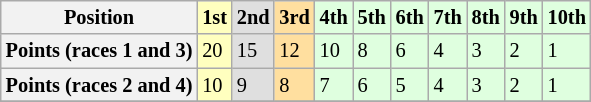<table class="wikitable sortable" style="font-size:85%">
<tr>
<th>Position</th>
<td style="background-color:#ffffbf"><strong>1st</strong></td>
<td style="background-color:#dfdfdf"><strong>2nd</strong></td>
<td style="background-color:#ffdf9f"><strong>3rd</strong></td>
<td style="background-color:#dfffdf"><strong>4th</strong></td>
<td style="background-color:#dfffdf"><strong>5th</strong></td>
<td style="background-color:#dfffdf"><strong>6th</strong></td>
<td style="background-color:#dfffdf"><strong>7th</strong></td>
<td style="background-color:#dfffdf"><strong>8th</strong></td>
<td style="background-color:#dfffdf"><strong>9th</strong></td>
<td style="background-color:#dfffdf"><strong>10th</strong></td>
</tr>
<tr>
<th>Points (races 1 and 3)</th>
<td style="background-color:#ffffbf">20</td>
<td style="background-color:#dfdfdf">15</td>
<td style="background-color:#ffdf9f">12</td>
<td style="background-color:#dfffdf">10</td>
<td style="background-color:#dfffdf">8</td>
<td style="background-color:#dfffdf">6</td>
<td style="background-color:#dfffdf">4</td>
<td style="background-color:#dfffdf">3</td>
<td style="background-color:#dfffdf">2</td>
<td style="background-color:#dfffdf">1</td>
</tr>
<tr>
<th>Points (races 2 and 4)</th>
<td style="background-color:#ffffbf">10</td>
<td style="background-color:#dfdfdf">9</td>
<td style="background-color:#ffdf9f">8</td>
<td style="background-color:#dfffdf">7</td>
<td style="background-color:#dfffdf">6</td>
<td style="background-color:#dfffdf">5</td>
<td style="background-color:#dfffdf">4</td>
<td style="background-color:#dfffdf">3</td>
<td style="background-color:#dfffdf">2</td>
<td style="background-color:#dfffdf">1</td>
</tr>
<tr>
</tr>
</table>
